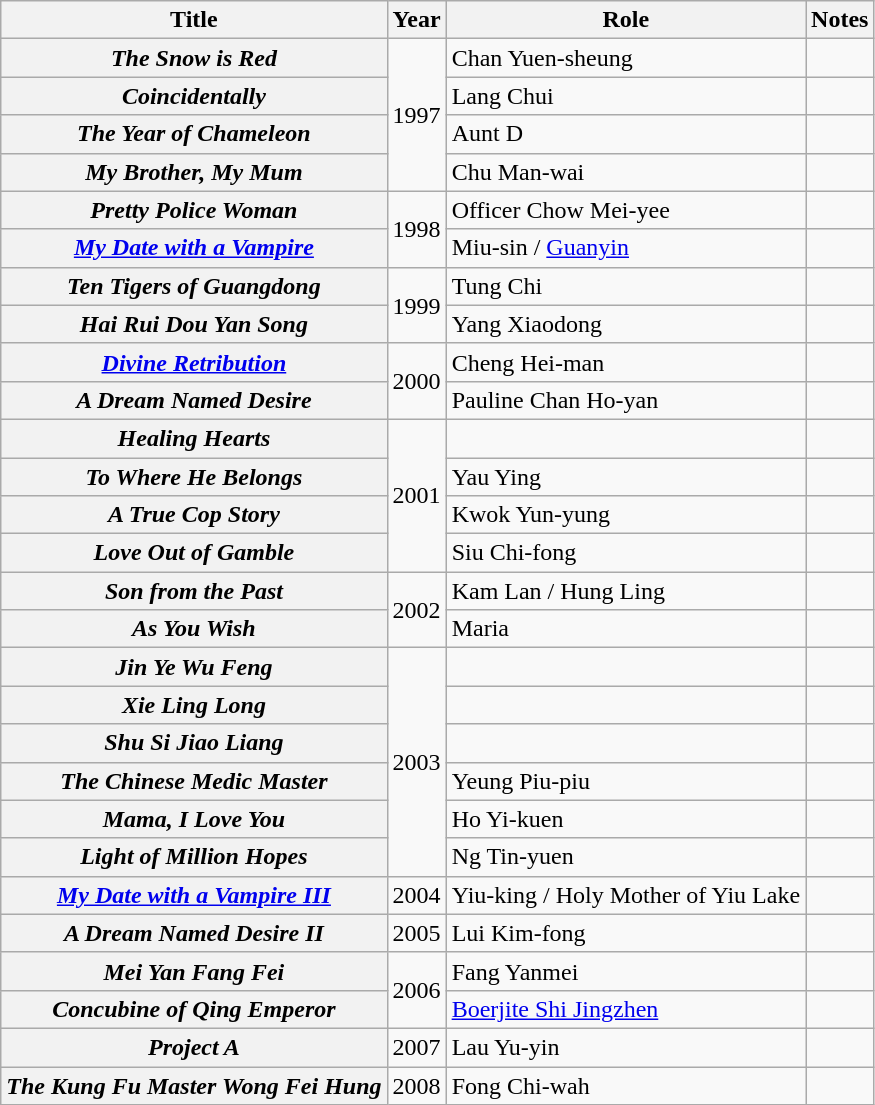<table class="wikitable plainrowheaders sortable">
<tr>
<th scope="col">Title</th>
<th scope="col">Year</th>
<th scope="col">Role</th>
<th scope="col" class="unsortable">Notes</th>
</tr>
<tr>
<th scope="row"><em>The Snow is Red</em></th>
<td rowspan=4>1997</td>
<td>Chan Yuen-sheung</td>
<td></td>
</tr>
<tr>
<th scope="row"><em>Coincidentally</em></th>
<td>Lang Chui</td>
<td></td>
</tr>
<tr>
<th scope="row"><em>The Year of Chameleon</em></th>
<td>Aunt D</td>
<td></td>
</tr>
<tr>
<th scope="row"><em>My Brother, My Mum</em></th>
<td>Chu Man-wai</td>
<td></td>
</tr>
<tr>
<th scope="row"><em>Pretty Police Woman</em></th>
<td rowspan=2>1998</td>
<td>Officer Chow Mei-yee</td>
<td></td>
</tr>
<tr>
<th scope="row"><em><a href='#'>My Date with a Vampire</a></em></th>
<td>Miu-sin / <a href='#'>Guanyin</a></td>
<td></td>
</tr>
<tr>
<th scope="row"><em>Ten Tigers of Guangdong</em></th>
<td rowspan=2>1999</td>
<td>Tung Chi</td>
<td></td>
</tr>
<tr>
<th scope="row"><em>Hai Rui Dou Yan Song</em></th>
<td>Yang Xiaodong</td>
<td></td>
</tr>
<tr>
<th scope="row"><em><a href='#'>Divine Retribution</a></em></th>
<td rowspan=2>2000</td>
<td>Cheng Hei-man</td>
<td></td>
</tr>
<tr>
<th scope="row"><em>A Dream Named Desire</em></th>
<td>Pauline Chan Ho-yan</td>
<td></td>
</tr>
<tr>
<th scope="row"><em>Healing Hearts</em></th>
<td rowspan=4>2001</td>
<td></td>
<td></td>
</tr>
<tr>
<th scope="row"><em>To Where He Belongs</em></th>
<td>Yau Ying</td>
<td></td>
</tr>
<tr>
<th scope="row"><em>A True Cop Story</em></th>
<td>Kwok Yun-yung</td>
<td></td>
</tr>
<tr>
<th scope="row"><em>Love Out of Gamble</em></th>
<td>Siu Chi-fong</td>
<td></td>
</tr>
<tr>
<th scope="row"><em>Son from the Past</em></th>
<td rowspan=2>2002</td>
<td>Kam Lan / Hung Ling</td>
<td></td>
</tr>
<tr>
<th scope="row"><em>As You Wish</em></th>
<td>Maria</td>
<td></td>
</tr>
<tr>
<th scope="row"><em>Jin Ye Wu Feng</em></th>
<td rowspan=6>2003</td>
<td></td>
<td></td>
</tr>
<tr>
<th scope="row"><em>Xie Ling Long</em></th>
<td></td>
<td></td>
</tr>
<tr>
<th scope="row"><em>Shu Si Jiao Liang</em></th>
<td></td>
<td></td>
</tr>
<tr>
<th scope="row"><em>The Chinese Medic Master</em></th>
<td>Yeung Piu-piu</td>
<td></td>
</tr>
<tr>
<th scope="row"><em>Mama, I Love You</em></th>
<td>Ho Yi-kuen</td>
<td></td>
</tr>
<tr>
<th scope="row"><em>Light of Million Hopes</em></th>
<td>Ng Tin-yuen</td>
<td></td>
</tr>
<tr>
<th scope="row"><em><a href='#'>My Date with a Vampire III</a></em></th>
<td>2004</td>
<td>Yiu-king / Holy Mother of Yiu Lake</td>
<td></td>
</tr>
<tr>
<th scope="row"><em>A Dream Named Desire II</em></th>
<td>2005</td>
<td>Lui Kim-fong</td>
<td></td>
</tr>
<tr>
<th scope="row"><em>Mei Yan Fang Fei</em></th>
<td rowspan=2>2006</td>
<td>Fang Yanmei</td>
<td></td>
</tr>
<tr>
<th scope="row"><em>Concubine of Qing Emperor</em></th>
<td><a href='#'>Boerjite Shi Jingzhen</a></td>
<td></td>
</tr>
<tr>
<th scope="row"><em>Project A</em></th>
<td>2007</td>
<td>Lau Yu-yin</td>
<td></td>
</tr>
<tr>
<th scope="row"><em>The Kung Fu Master Wong Fei Hung</em></th>
<td>2008</td>
<td>Fong Chi-wah</td>
<td></td>
</tr>
</table>
